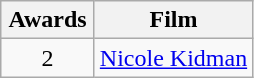<table class="wikitable" style="text-align: center">
<tr>
<th scope="col" width="55">Awards</th>
<th scope="col">Film</th>
</tr>
<tr>
<td>2</td>
<td><a href='#'>Nicole Kidman</a></td>
</tr>
</table>
